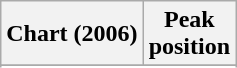<table class="wikitable plainrowheaders sortable" border="1">
<tr>
<th scope="col">Chart (2006)</th>
<th scope="col">Peak<br>position</th>
</tr>
<tr>
</tr>
<tr>
</tr>
<tr>
</tr>
<tr>
</tr>
<tr>
</tr>
<tr>
</tr>
<tr>
</tr>
<tr>
</tr>
<tr>
</tr>
<tr>
</tr>
<tr>
</tr>
<tr>
</tr>
<tr>
</tr>
<tr>
</tr>
</table>
